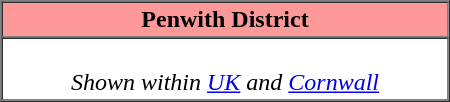<table border=1 cellpadding="2" cellspacing="0" align="right" width=300>
<tr>
<th colspan=2 align=center bgcolor="#ff9999">Penwith District</th>
</tr>
<tr>
<td colspan=2 align=center><br><em>Shown within <a href='#'>UK</a> and <a href='#'>Cornwall</a></em></td>
</tr>
</table>
